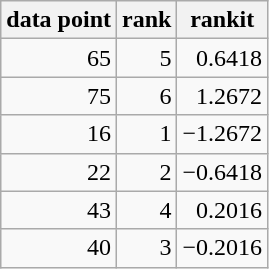<table class="wikitable" style="text-align:right">
<tr>
<th>data point</th>
<th>rank</th>
<th>rankit</th>
</tr>
<tr>
<td>65</td>
<td>5</td>
<td>0.6418</td>
</tr>
<tr>
<td>75</td>
<td>6</td>
<td>1.2672</td>
</tr>
<tr>
<td>16</td>
<td>1</td>
<td>−1.2672</td>
</tr>
<tr>
<td>22</td>
<td>2</td>
<td>−0.6418</td>
</tr>
<tr>
<td>43</td>
<td>4</td>
<td>0.2016</td>
</tr>
<tr>
<td>40</td>
<td>3</td>
<td>−0.2016</td>
</tr>
</table>
